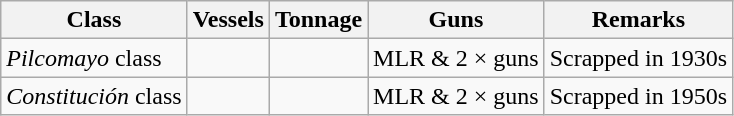<table class="wikitable" style="text-align:left">
<tr>
<th>Class</th>
<th>Vessels</th>
<th>Tonnage</th>
<th>Guns</th>
<th>Remarks</th>
</tr>
<tr>
<td><em>Pilcomayo</em> class</td>
<td></td>
<td></td>
<td> MLR & 2 ×  guns</td>
<td>Scrapped in 1930s</td>
</tr>
<tr>
<td><em>Constitución</em> class</td>
<td></td>
<td></td>
<td> MLR & 2 ×  guns</td>
<td>Scrapped in 1950s</td>
</tr>
</table>
